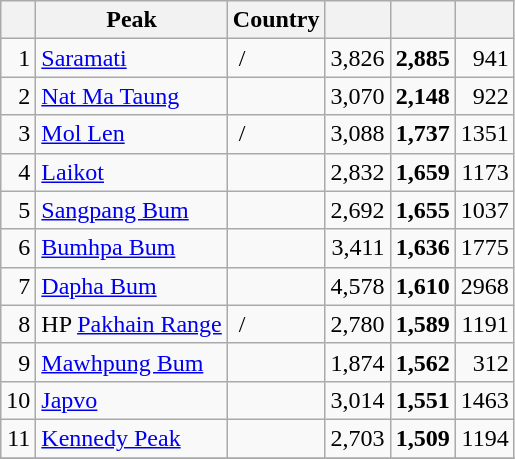<table class="wikitable sortable" style="text-align:right;">
<tr>
<th></th>
<th>Peak</th>
<th>Country</th>
<th></th>
<th></th>
<th></th>
</tr>
<tr>
<td>1</td>
<td style="text-align:left;"><a href='#'>Saramati</a></td>
<td style="text-align:left;"> / </td>
<td>3,826</td>
<td><strong>2,885</strong></td>
<td>941</td>
</tr>
<tr>
<td>2</td>
<td style="text-align:left;"><a href='#'>Nat Ma Taung</a></td>
<td style="text-align:left;"></td>
<td>3,070</td>
<td><strong>2,148</strong></td>
<td>922</td>
</tr>
<tr>
<td>3</td>
<td style="text-align:left;"><a href='#'>Mol Len</a></td>
<td style="text-align:left;"> / </td>
<td>3,088</td>
<td><strong>1,737</strong></td>
<td>1351</td>
</tr>
<tr>
<td>4</td>
<td style="text-align:left;"><a href='#'>Laikot</a></td>
<td style="text-align:left;"></td>
<td>2,832</td>
<td><strong>1,659</strong></td>
<td>1173</td>
</tr>
<tr>
<td>5</td>
<td style="text-align:left;"><a href='#'>Sangpang Bum</a></td>
<td style="text-align:left;"></td>
<td>2,692</td>
<td><strong>1,655</strong></td>
<td>1037</td>
</tr>
<tr>
<td>6</td>
<td style="text-align:left;"><a href='#'>Bumhpa Bum</a></td>
<td style="text-align:left;"></td>
<td>3,411</td>
<td><strong>1,636</strong></td>
<td>1775</td>
</tr>
<tr>
<td>7</td>
<td style="text-align:left;"><a href='#'>Dapha Bum</a></td>
<td style="text-align:left;"></td>
<td>4,578</td>
<td><strong>1,610</strong></td>
<td>2968</td>
</tr>
<tr>
<td>8</td>
<td style="text-align:left;">HP <a href='#'>Pakhain Range</a></td>
<td style="text-align:left;"> / </td>
<td>2,780</td>
<td><strong>1,589</strong></td>
<td>1191</td>
</tr>
<tr>
<td>9</td>
<td style="text-align:left;"><a href='#'>Mawhpung Bum</a></td>
<td style="text-align:left;"></td>
<td>1,874</td>
<td><strong>1,562</strong></td>
<td>312</td>
</tr>
<tr>
<td>10</td>
<td style="text-align:left;"><a href='#'>Japvo</a></td>
<td style="text-align:left;"></td>
<td>3,014</td>
<td><strong>1,551</strong></td>
<td>1463</td>
</tr>
<tr>
<td>11</td>
<td style="text-align:left;"><a href='#'>Kennedy Peak</a></td>
<td style="text-align:left;"></td>
<td>2,703</td>
<td><strong>1,509</strong></td>
<td>1194</td>
</tr>
<tr>
</tr>
</table>
